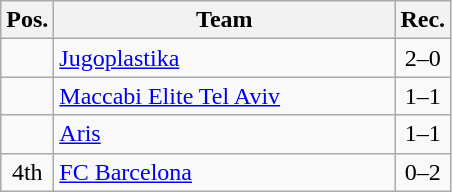<table class="wikitable" style="text-align:center">
<tr>
<th width=25>Pos.</th>
<th width=220>Team</th>
<th width=25>Rec.</th>
</tr>
<tr>
<td></td>
<td align=left> <a href='#'>Jugoplastika</a></td>
<td>2–0</td>
</tr>
<tr>
<td></td>
<td align=left> <a href='#'>Maccabi Elite Tel Aviv</a></td>
<td>1–1</td>
</tr>
<tr>
<td></td>
<td align=left> <a href='#'>Aris</a></td>
<td>1–1</td>
</tr>
<tr>
<td>4th</td>
<td align=left> <a href='#'>FC Barcelona</a></td>
<td>0–2</td>
</tr>
</table>
